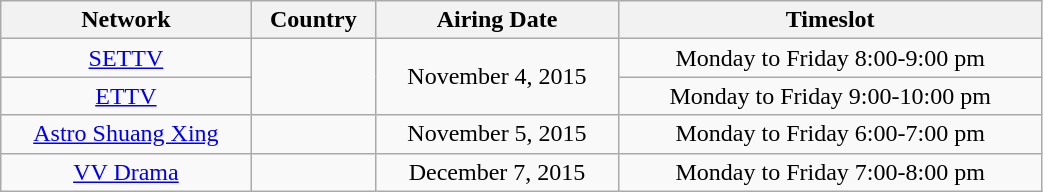<table class="wikitable" style="text-align:center;width:55%;">
<tr>
<th>Network</th>
<th>Country</th>
<th>Airing Date</th>
<th>Timeslot</th>
</tr>
<tr>
<td><a href='#'>SETTV</a></td>
<td rowspan=2></td>
<td rowspan=2>November 4, 2015</td>
<td>Monday to Friday 8:00-9:00 pm</td>
</tr>
<tr>
<td><a href='#'>ETTV</a></td>
<td>Monday to Friday 9:00-10:00 pm</td>
</tr>
<tr>
<td><a href='#'>Astro Shuang Xing</a></td>
<td></td>
<td>November 5, 2015</td>
<td>Monday to Friday 6:00-7:00 pm</td>
</tr>
<tr>
<td><a href='#'>VV Drama</a></td>
<td></td>
<td>December 7, 2015</td>
<td>Monday to Friday 7:00-8:00 pm</td>
</tr>
</table>
